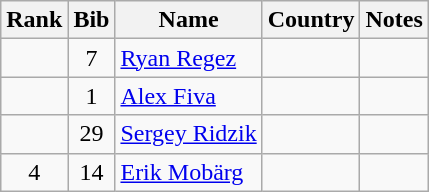<table class="wikitable" style="text-align:center;">
<tr>
<th>Rank</th>
<th>Bib</th>
<th>Name</th>
<th>Country</th>
<th>Notes</th>
</tr>
<tr>
<td></td>
<td>7</td>
<td align=left><a href='#'>Ryan Regez</a></td>
<td align=left></td>
<td></td>
</tr>
<tr>
<td></td>
<td>1</td>
<td align=left><a href='#'>Alex Fiva</a></td>
<td align=left></td>
<td></td>
</tr>
<tr>
<td></td>
<td>29</td>
<td align=left><a href='#'>Sergey Ridzik</a></td>
<td align=left></td>
<td></td>
</tr>
<tr>
<td>4</td>
<td>14</td>
<td align=left><a href='#'>Erik Mobärg</a></td>
<td align=left></td>
<td></td>
</tr>
</table>
